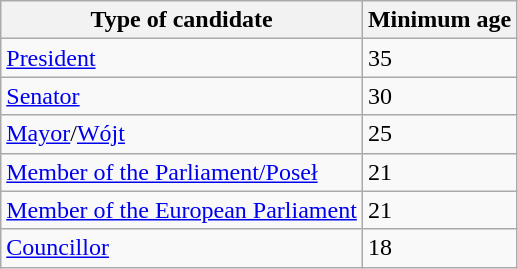<table class="wikitable sortable">
<tr>
<th>Type of candidate</th>
<th>Minimum age</th>
</tr>
<tr>
<td><a href='#'>President</a></td>
<td>35</td>
</tr>
<tr>
<td><a href='#'>Senator</a></td>
<td>30</td>
</tr>
<tr>
<td><a href='#'>Mayor</a>/<a href='#'>Wójt</a></td>
<td>25</td>
</tr>
<tr>
<td><a href='#'>Member of the Parliament/Poseł</a></td>
<td>21</td>
</tr>
<tr>
<td><a href='#'>Member of the European Parliament</a></td>
<td>21</td>
</tr>
<tr>
<td><a href='#'>Councillor</a></td>
<td>18</td>
</tr>
</table>
